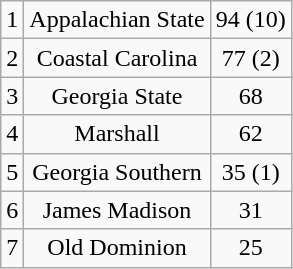<table class="wikitable" style="display: inline-table;">
<tr align="center">
<td>1</td>
<td>Appalachian State</td>
<td>94 (10)</td>
</tr>
<tr align="center">
<td>2</td>
<td>Coastal Carolina</td>
<td>77 (2)</td>
</tr>
<tr align="center">
<td>3</td>
<td>Georgia State</td>
<td>68</td>
</tr>
<tr align="center">
<td>4</td>
<td>Marshall</td>
<td>62</td>
</tr>
<tr align="center">
<td>5</td>
<td>Georgia Southern</td>
<td>35 (1)</td>
</tr>
<tr align="center">
<td>6</td>
<td>James Madison</td>
<td>31</td>
</tr>
<tr align="center">
<td>7</td>
<td>Old Dominion</td>
<td>25</td>
</tr>
</table>
